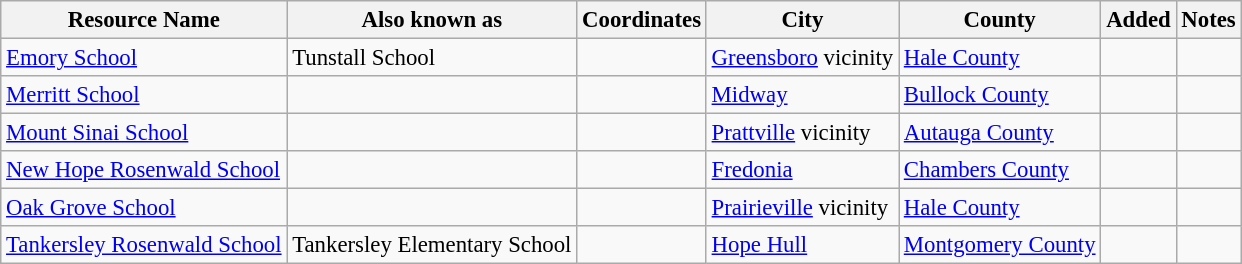<table class="wikitable" style="font-size: 95%;">
<tr>
<th>Resource Name</th>
<th>Also known as</th>
<th>Coordinates</th>
<th>City</th>
<th>County</th>
<th>Added</th>
<th>Notes</th>
</tr>
<tr>
<td><a href='#'>Emory School</a></td>
<td>Tunstall School</td>
<td><small></small></td>
<td><a href='#'>Greensboro</a> vicinity</td>
<td><a href='#'>Hale County</a></td>
<td></td>
<td></td>
</tr>
<tr>
<td><a href='#'>Merritt School</a></td>
<td></td>
<td><small></small></td>
<td><a href='#'>Midway</a></td>
<td><a href='#'>Bullock County</a></td>
<td></td>
<td></td>
</tr>
<tr>
<td><a href='#'>Mount Sinai School</a></td>
<td></td>
<td><small></small></td>
<td><a href='#'>Prattville</a> vicinity</td>
<td><a href='#'>Autauga County</a></td>
<td></td>
<td></td>
</tr>
<tr>
<td><a href='#'>New Hope Rosenwald School</a></td>
<td></td>
<td><small></small></td>
<td><a href='#'>Fredonia</a></td>
<td><a href='#'>Chambers County</a></td>
<td></td>
<td></td>
</tr>
<tr>
<td><a href='#'>Oak Grove School</a></td>
<td></td>
<td><small></small></td>
<td><a href='#'>Prairieville</a> vicinity</td>
<td><a href='#'>Hale County</a></td>
<td></td>
<td></td>
</tr>
<tr>
<td><a href='#'>Tankersley Rosenwald School</a></td>
<td>Tankersley Elementary School</td>
<td><small></small></td>
<td><a href='#'>Hope Hull</a></td>
<td><a href='#'>Montgomery County</a></td>
<td></td>
<td></td>
</tr>
</table>
